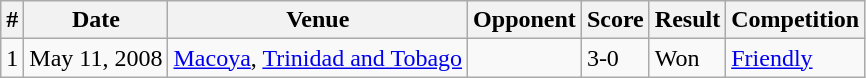<table class="wikitable">
<tr>
<th>#</th>
<th>Date</th>
<th>Venue</th>
<th>Opponent</th>
<th>Score</th>
<th>Result</th>
<th>Competition</th>
</tr>
<tr>
<td>1</td>
<td>May 11, 2008</td>
<td><a href='#'>Macoya</a>, <a href='#'>Trinidad and Tobago</a></td>
<td></td>
<td>3-0</td>
<td>Won</td>
<td><a href='#'>Friendly</a></td>
</tr>
</table>
